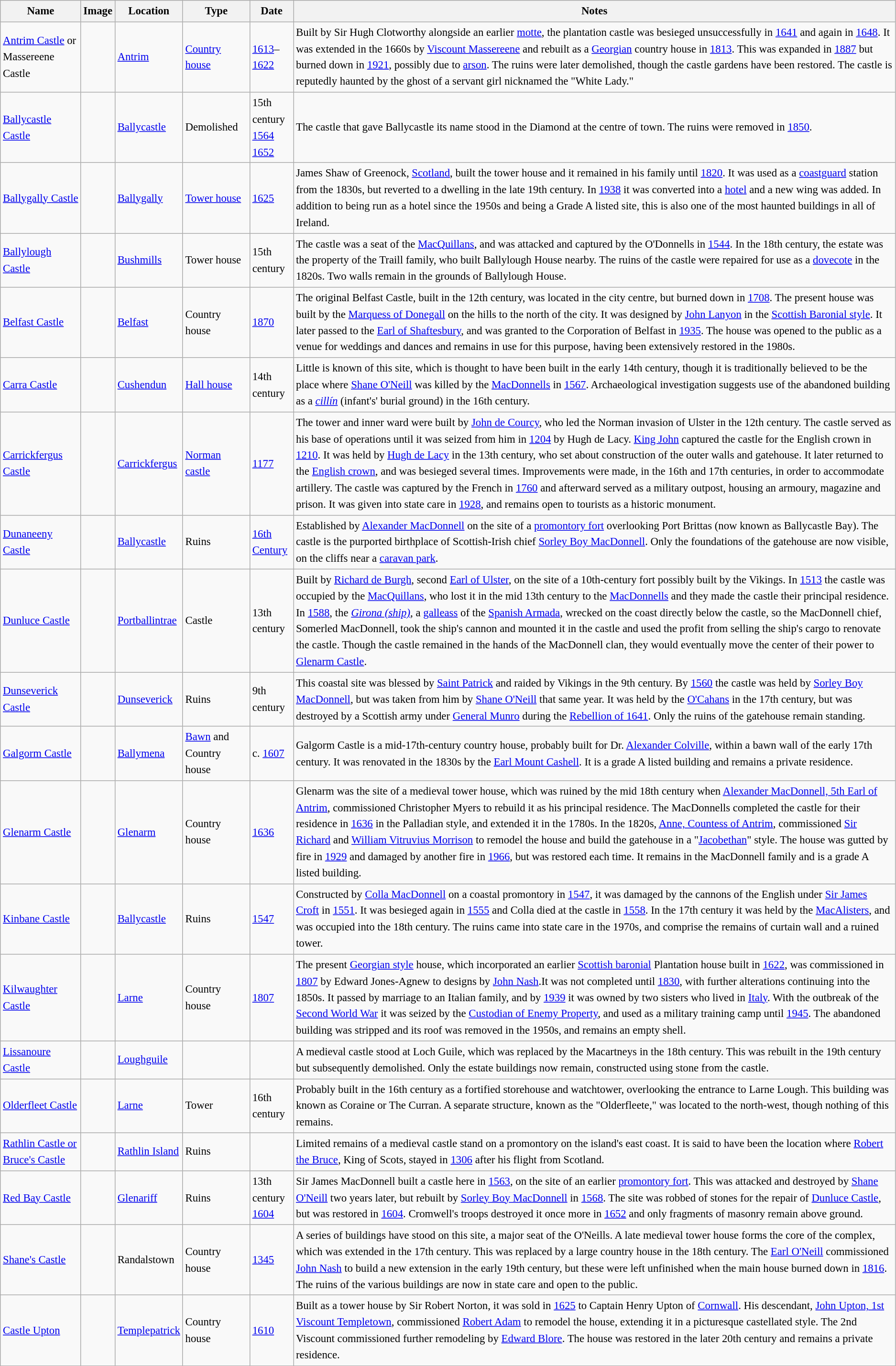<table class="wikitable sortable" style="font-size:95%;border:0px;text-align:left;line-height:150%;">
<tr>
<th>Name</th>
<th>Image</th>
<th>Location</th>
<th>Type</th>
<th>Date</th>
<th class="unsortable">Notes</th>
</tr>
<tr>
<td><a href='#'>Antrim Castle</a> or Massereene Castle</td>
<td></td>
<td><a href='#'>Antrim</a> </td>
<td><a href='#'>Country house</a></td>
<td><a href='#'>1613</a>–<a href='#'>1622</a></td>
<td>Built by Sir Hugh Clotworthy alongside an earlier <a href='#'>motte</a>, the plantation castle was besieged unsuccessfully in <a href='#'>1641</a> and again in <a href='#'>1648</a>. It was extended in the 1660s by <a href='#'>Viscount Massereene</a> and rebuilt as a <a href='#'>Georgian</a> country house in <a href='#'>1813</a>. This was expanded in <a href='#'>1887</a> but burned down in <a href='#'>1921</a>, possibly due to <a href='#'>arson</a>. The ruins were later demolished, though the castle gardens have been restored. The castle is reputedly haunted by the ghost of a servant girl nicknamed the "White Lady."</td>
</tr>
<tr>
<td><a href='#'>Ballycastle Castle</a></td>
<td></td>
<td><a href='#'>Ballycastle</a> </td>
<td>Demolished</td>
<td>15th century<br><a href='#'>1564</a><br><a href='#'>1652</a><br></td>
<td>The castle that gave Ballycastle its name stood in the Diamond at the centre of town. The ruins were removed in <a href='#'>1850</a>.</td>
</tr>
<tr>
<td><a href='#'>Ballygally Castle</a></td>
<td></td>
<td><a href='#'>Ballygally</a> </td>
<td><a href='#'>Tower house</a></td>
<td><a href='#'>1625</a></td>
<td>James Shaw of Greenock, <a href='#'>Scotland</a>, built the tower house and it remained in his family until <a href='#'>1820</a>. It was used as a <a href='#'>coastguard</a> station from the 1830s, but reverted to a dwelling in the late 19th century. In <a href='#'>1938</a> it was converted into a <a href='#'>hotel</a> and a new wing was added. In addition to being run as a hotel since the 1950s and being a Grade A listed site, this is also one of the most haunted buildings in all of Ireland.</td>
</tr>
<tr>
<td><a href='#'>Ballylough Castle</a></td>
<td></td>
<td><a href='#'>Bushmills</a> </td>
<td>Tower house</td>
<td>15th century</td>
<td>The castle was a seat of the <a href='#'>MacQuillans</a>, and was attacked and captured by the O'Donnells in <a href='#'>1544</a>. In the 18th century, the estate was the property of the Traill family, who built Ballylough House nearby. The ruins of the castle were repaired for use as a <a href='#'>dovecote</a> in the 1820s. Two walls remain in the grounds of Ballylough House.</td>
</tr>
<tr>
<td><a href='#'>Belfast Castle</a></td>
<td></td>
<td><a href='#'>Belfast</a> </td>
<td>Country house</td>
<td><a href='#'>1870</a></td>
<td>The original Belfast Castle, built in the 12th century, was located in the city centre, but burned down in <a href='#'>1708</a>. The present house was built by the <a href='#'>Marquess of Donegall</a> on the hills to the north of the city. It was designed by <a href='#'>John Lanyon</a> in the <a href='#'>Scottish Baronial style</a>. It later passed to the <a href='#'>Earl of Shaftesbury</a>, and was granted to the Corporation of Belfast in <a href='#'>1935</a>. The house was opened to the public as a venue for weddings and dances and remains in use for this purpose, having been extensively restored in the 1980s.</td>
</tr>
<tr>
<td><a href='#'>Carra Castle</a></td>
<td></td>
<td><a href='#'>Cushendun</a> </td>
<td><a href='#'>Hall house</a></td>
<td>14th century</td>
<td>Little is known of this site, which is thought to have been built in the early 14th century, though it is traditionally believed to be the place where <a href='#'>Shane O'Neill</a> was killed by the <a href='#'>MacDonnells</a> in <a href='#'>1567</a>. Archaeological investigation suggests use of the abandoned building as a <em><a href='#'>cillín</a></em> (infant's' burial ground) in the 16th century.</td>
</tr>
<tr>
<td><a href='#'>Carrickfergus Castle</a></td>
<td></td>
<td><a href='#'>Carrickfergus</a> </td>
<td><a href='#'>Norman</a> <a href='#'>castle</a></td>
<td><a href='#'>1177</a></td>
<td>The tower and inner ward were built by <a href='#'>John de Courcy</a>, who led the Norman invasion of Ulster in the 12th century. The castle served as his base of operations until it was seized from him in <a href='#'>1204</a> by Hugh de Lacy. <a href='#'>King John</a> captured the castle for the English crown in <a href='#'>1210</a>. It was held by <a href='#'>Hugh de Lacy</a> in the 13th century, who set about construction of the outer walls and gatehouse. It later returned to the <a href='#'>English crown</a>, and was besieged several times. Improvements were made, in the 16th and 17th centuries, in order to accommodate artillery. The castle was captured by the French in <a href='#'>1760</a> and afterward served as a military outpost, housing an armoury, magazine and prison. It was given into state care in <a href='#'>1928</a>, and remains open to tourists as a historic monument.</td>
</tr>
<tr>
<td><a href='#'>Dunaneeny Castle</a></td>
<td></td>
<td><a href='#'>Ballycastle</a> </td>
<td>Ruins</td>
<td><a href='#'>16th Century</a></td>
<td>Established by <a href='#'>Alexander MacDonnell</a> on the site of a <a href='#'>promontory fort</a> overlooking Port Brittas (now known as Ballycastle Bay). The castle is the purported birthplace of Scottish-Irish chief <a href='#'>Sorley Boy MacDonnell</a>. Only the foundations of the gatehouse are now visible, on the cliffs near a <a href='#'>caravan park</a>.</td>
</tr>
<tr>
<td><a href='#'>Dunluce Castle</a></td>
<td></td>
<td><a href='#'>Portballintrae</a> </td>
<td>Castle</td>
<td>13th century</td>
<td>Built by <a href='#'>Richard de Burgh</a>, second <a href='#'>Earl of Ulster</a>, on the site of a 10th-century fort possibly built by the Vikings. In <a href='#'>1513</a> the castle was occupied by the <a href='#'>MacQuillans</a>, who lost it in the mid 13th century to the <a href='#'>MacDonnells</a> and they made the castle their principal residence. In <a href='#'>1588</a>, the <em><a href='#'>Girona (ship)</a></em>, a <a href='#'>galleass</a> of the <a href='#'>Spanish Armada</a>, wrecked on the coast directly below the castle, so the MacDonnell chief, Somerled MacDonnell, took the ship's cannon and mounted it in the castle and used the profit from selling the ship's cargo to renovate the castle. Though the castle remained in the hands of the MacDonnell clan, they would eventually move the center of their power to <a href='#'>Glenarm Castle</a>.</td>
</tr>
<tr>
<td><a href='#'>Dunseverick Castle</a></td>
<td></td>
<td><a href='#'>Dunseverick</a> </td>
<td>Ruins</td>
<td>9th century</td>
<td>This coastal site was blessed by <a href='#'>Saint Patrick</a> and raided by Vikings in the 9th century. By <a href='#'>1560</a> the castle was held by <a href='#'>Sorley Boy MacDonnell</a>, but was taken from him by <a href='#'>Shane O'Neill</a> that same year. It was held by the <a href='#'>O'Cahans</a> in the 17th century, but was destroyed by a Scottish army under <a href='#'>General Munro</a> during the <a href='#'>Rebellion of 1641</a>. Only the ruins of the gatehouse remain standing.</td>
</tr>
<tr>
<td><a href='#'>Galgorm Castle</a></td>
<td></td>
<td><a href='#'>Ballymena</a> </td>
<td><a href='#'>Bawn</a> and Country house</td>
<td>c. <a href='#'>1607</a></td>
<td>Galgorm Castle is a mid-17th-century country house, probably built for Dr. <a href='#'>Alexander Colville</a>, within a bawn wall of the early 17th century. It was renovated in the 1830s by the <a href='#'>Earl Mount Cashell</a>. It is a grade A listed building and remains a private residence.</td>
</tr>
<tr>
<td><a href='#'>Glenarm Castle</a></td>
<td></td>
<td><a href='#'>Glenarm</a> </td>
<td>Country house</td>
<td><a href='#'>1636</a></td>
<td>Glenarm was the site of a medieval tower house, which was ruined by the mid 18th century when <a href='#'>Alexander MacDonnell, 5th Earl of Antrim</a>, commissioned Christopher Myers to rebuild it as his principal residence. The MacDonnells completed the castle for their residence in <a href='#'>1636</a> in the Palladian style, and extended it in the 1780s. In the 1820s, <a href='#'>Anne, Countess of Antrim</a>, commissioned <a href='#'>Sir Richard</a> and <a href='#'>William Vitruvius Morrison</a> to remodel the house and build the gatehouse in a "<a href='#'>Jacobethan</a>" style. The house was gutted by fire in <a href='#'>1929</a> and damaged by another fire in <a href='#'>1966</a>, but was restored each time. It remains in the MacDonnell family and is a grade A listed building.</td>
</tr>
<tr>
<td><a href='#'>Kinbane Castle</a></td>
<td></td>
<td><a href='#'>Ballycastle</a> </td>
<td>Ruins</td>
<td><a href='#'>1547</a></td>
<td>Constructed by <a href='#'>Colla MacDonnell</a> on a coastal promontory in <a href='#'>1547</a>, it was damaged by the cannons of the English under <a href='#'>Sir James Croft</a> in <a href='#'>1551</a>. It was besieged again in <a href='#'>1555</a> and Colla died at the castle in <a href='#'>1558</a>. In the 17th century it was held by the <a href='#'>MacAlisters</a>, and was occupied into the 18th century. The ruins came into state care in the 1970s, and comprise the remains of curtain wall and a ruined tower.</td>
</tr>
<tr>
<td><a href='#'>Kilwaughter Castle</a></td>
<td></td>
<td><a href='#'>Larne</a> </td>
<td>Country house</td>
<td><a href='#'>1807</a></td>
<td>The present <a href='#'>Georgian style</a> house, which incorporated an earlier <a href='#'>Scottish baronial</a> Plantation house built in <a href='#'>1622</a>, was commissioned in <a href='#'>1807</a> by Edward Jones-Agnew to designs by <a href='#'>John Nash</a>.It was not completed until <a href='#'>1830</a>, with further alterations continuing into the 1850s. It passed by marriage to an Italian family, and by <a href='#'>1939</a> it was owned by two sisters who lived in <a href='#'>Italy</a>. With the outbreak of the <a href='#'>Second World War</a> it was seized by the <a href='#'>Custodian of Enemy Property</a>, and used as a military training camp until <a href='#'>1945</a>. The abandoned building was stripped and its roof was removed in the 1950s, and remains an empty shell.</td>
</tr>
<tr>
<td><a href='#'>Lissanoure Castle</a></td>
<td></td>
<td><a href='#'>Loughguile</a> </td>
<td></td>
<td></td>
<td>A medieval castle stood at Loch Guile, which was replaced by the Macartneys in the 18th century. This was rebuilt in the 19th century but subsequently demolished. Only the estate buildings now remain, constructed using stone from the castle.</td>
</tr>
<tr>
<td><a href='#'>Olderfleet Castle</a></td>
<td></td>
<td><a href='#'>Larne</a> </td>
<td>Tower</td>
<td>16th century</td>
<td>Probably built in the 16th century as a fortified storehouse and watchtower, overlooking the entrance to Larne Lough. This building was known as Coraine or The Curran. A separate structure, known as the "Olderfleete," was located to the north-west, though nothing of this remains.</td>
</tr>
<tr>
<td><a href='#'>Rathlin Castle or Bruce's Castle</a></td>
<td></td>
<td><a href='#'>Rathlin Island</a> </td>
<td>Ruins</td>
<td></td>
<td>Limited remains of a medieval castle stand on a promontory on the island's east coast. It is said to have been the location where <a href='#'>Robert the Bruce</a>, King of Scots, stayed in <a href='#'>1306</a> after his flight from Scotland.</td>
</tr>
<tr>
<td><a href='#'>Red Bay Castle</a></td>
<td></td>
<td><a href='#'>Glenariff</a> </td>
<td>Ruins</td>
<td>13th century<br><a href='#'>1604</a></td>
<td>Sir James MacDonnell built a castle here in <a href='#'>1563</a>, on the site of an earlier <a href='#'>promontory fort</a>. This was attacked and destroyed by <a href='#'>Shane O'Neill</a> two years later, but rebuilt by <a href='#'>Sorley Boy MacDonnell</a> in <a href='#'>1568</a>. The site was robbed of stones for the repair of <a href='#'>Dunluce Castle</a>, but was restored in <a href='#'>1604</a>. Cromwell's troops destroyed it once more in <a href='#'>1652</a> and only fragments of masonry remain above ground.</td>
</tr>
<tr>
<td><a href='#'>Shane's Castle</a></td>
<td></td>
<td>Randalstown </td>
<td>Country house</td>
<td><a href='#'>1345</a></td>
<td>A series of buildings have stood on this site, a major seat of the O'Neills. A late medieval tower house forms the core of the complex, which was extended in the 17th century. This was replaced by a large country house in the 18th century. The <a href='#'>Earl O'Neill</a> commissioned <a href='#'>John Nash</a> to build a new extension in the early 19th century, but these were left unfinished when the main house burned down in <a href='#'>1816</a>. The ruins of the various buildings are now in state care and open to the public.</td>
</tr>
<tr>
<td><a href='#'>Castle Upton</a></td>
<td></td>
<td><a href='#'>Templepatrick</a> </td>
<td>Country house</td>
<td><a href='#'>1610</a></td>
<td>Built as a tower house by Sir Robert Norton, it was sold in <a href='#'>1625</a> to Captain Henry Upton of <a href='#'>Cornwall</a>. His descendant, <a href='#'>John Upton, 1st Viscount Templetown</a>, commissioned <a href='#'>Robert Adam</a> to remodel the house, extending it in a picturesque castellated style. The 2nd Viscount commissioned further remodeling by <a href='#'>Edward Blore</a>. The house was restored in the later 20th century and remains a private residence.</td>
</tr>
</table>
